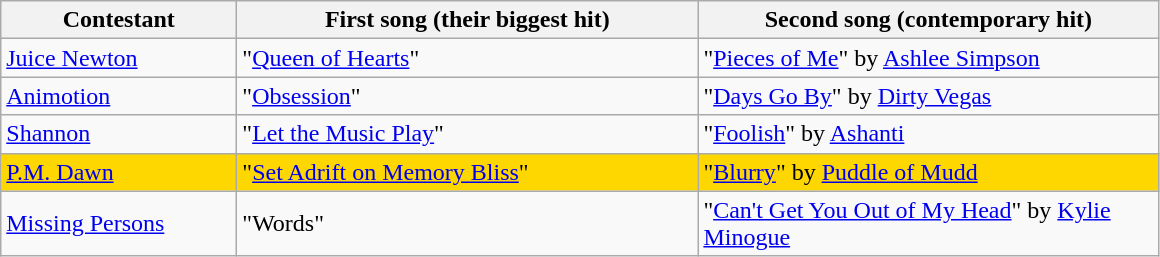<table class="wikitable">
<tr>
<th style="width:150px;">Contestant</th>
<th style="width:300px;">First song (their biggest hit)</th>
<th style="width:300px;">Second song (contemporary hit)</th>
</tr>
<tr>
<td><a href='#'>Juice Newton</a></td>
<td>"<a href='#'>Queen of Hearts</a>"</td>
<td>"<a href='#'>Pieces of Me</a>" by <a href='#'>Ashlee Simpson</a></td>
</tr>
<tr>
<td><a href='#'>Animotion</a></td>
<td>"<a href='#'>Obsession</a>"</td>
<td>"<a href='#'>Days Go By</a>" by <a href='#'>Dirty Vegas</a></td>
</tr>
<tr>
<td><a href='#'>Shannon</a></td>
<td>"<a href='#'>Let the Music Play</a>"</td>
<td>"<a href='#'>Foolish</a>" by <a href='#'>Ashanti</a></td>
</tr>
<tr style="background:gold;">
<td><a href='#'>P.M. Dawn</a></td>
<td>"<a href='#'>Set Adrift on Memory Bliss</a>"</td>
<td>"<a href='#'>Blurry</a>" by <a href='#'>Puddle of Mudd</a></td>
</tr>
<tr>
<td><a href='#'>Missing Persons</a></td>
<td>"Words"</td>
<td>"<a href='#'>Can't Get You Out of My Head</a>" by <a href='#'>Kylie Minogue</a></td>
</tr>
</table>
